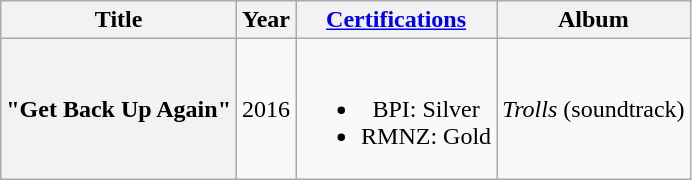<table class="wikitable plainrowheaders" style="text-align:center;">
<tr>
<th scope="col">Title</th>
<th scope="col">Year</th>
<th scope="col"><a href='#'>Certifications</a></th>
<th scope="col">Album</th>
</tr>
<tr>
<th scope="row">"Get Back Up Again"</th>
<td>2016</td>
<td><br><ul><li>BPI: Silver</li><li>RMNZ: Gold</li></ul></td>
<td><em>Trolls</em> (soundtrack)</td>
</tr>
</table>
